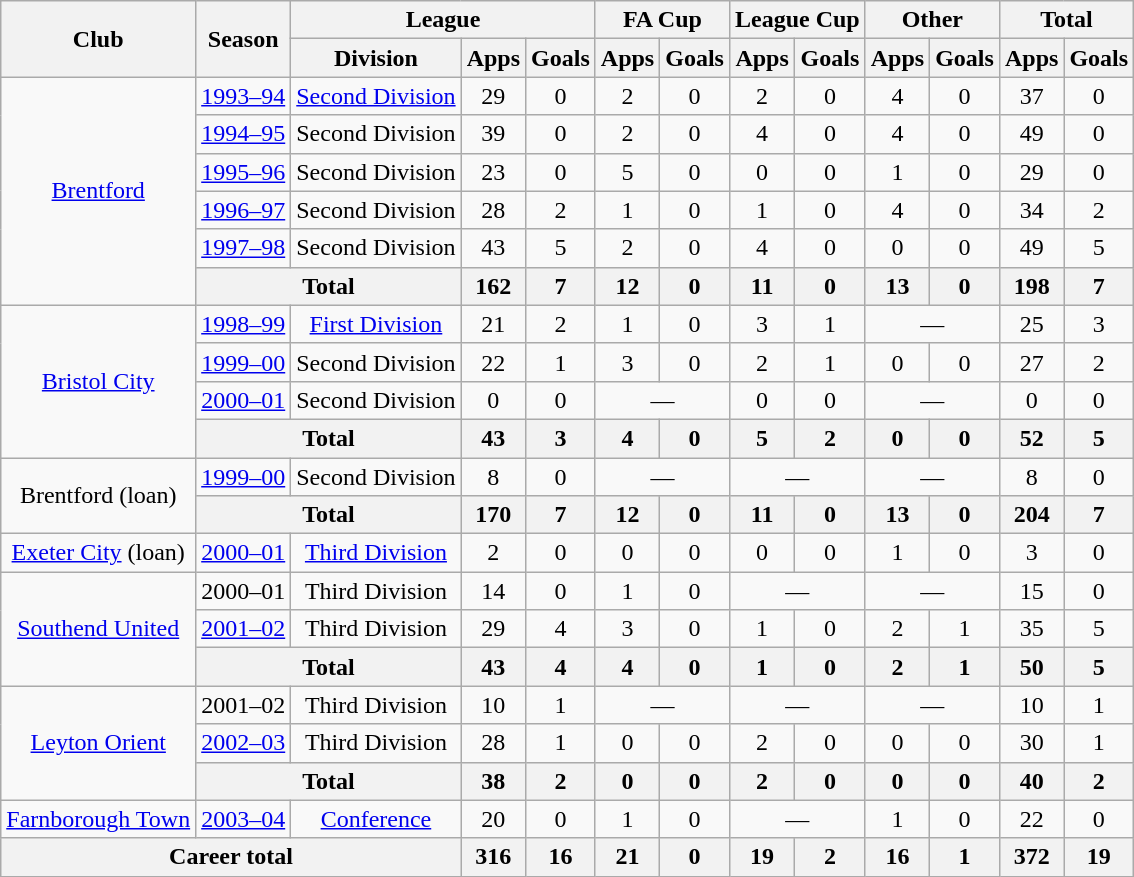<table class="wikitable" style="text-align: center;">
<tr>
<th rowspan="2">Club</th>
<th rowspan="2">Season</th>
<th colspan="3">League</th>
<th colspan="2">FA Cup</th>
<th colspan="2">League Cup</th>
<th colspan="2">Other</th>
<th colspan="2">Total</th>
</tr>
<tr>
<th>Division</th>
<th>Apps</th>
<th>Goals</th>
<th>Apps</th>
<th>Goals</th>
<th>Apps</th>
<th>Goals</th>
<th>Apps</th>
<th>Goals</th>
<th>Apps</th>
<th>Goals</th>
</tr>
<tr>
<td rowspan="6"><a href='#'>Brentford</a></td>
<td><a href='#'>1993–94</a></td>
<td><a href='#'>Second Division</a></td>
<td>29</td>
<td>0</td>
<td>2</td>
<td>0</td>
<td>2</td>
<td>0</td>
<td>4</td>
<td>0</td>
<td>37</td>
<td>0</td>
</tr>
<tr>
<td><a href='#'>1994–95</a></td>
<td>Second Division</td>
<td>39</td>
<td>0</td>
<td>2</td>
<td>0</td>
<td>4</td>
<td>0</td>
<td>4</td>
<td>0</td>
<td>49</td>
<td>0</td>
</tr>
<tr>
<td><a href='#'>1995–96</a></td>
<td>Second Division</td>
<td>23</td>
<td>0</td>
<td>5</td>
<td>0</td>
<td>0</td>
<td>0</td>
<td>1</td>
<td>0</td>
<td>29</td>
<td>0</td>
</tr>
<tr>
<td><a href='#'>1996–97</a></td>
<td>Second Division</td>
<td>28</td>
<td>2</td>
<td>1</td>
<td>0</td>
<td>1</td>
<td>0</td>
<td>4</td>
<td>0</td>
<td>34</td>
<td>2</td>
</tr>
<tr>
<td><a href='#'>1997–98</a></td>
<td>Second Division</td>
<td>43</td>
<td>5</td>
<td>2</td>
<td>0</td>
<td>4</td>
<td>0</td>
<td>0</td>
<td>0</td>
<td>49</td>
<td>5</td>
</tr>
<tr>
<th colspan="2">Total</th>
<th>162</th>
<th>7</th>
<th>12</th>
<th>0</th>
<th>11</th>
<th>0</th>
<th>13</th>
<th>0</th>
<th>198</th>
<th>7</th>
</tr>
<tr>
<td rowspan="4"><a href='#'>Bristol City</a></td>
<td><a href='#'>1998–99</a></td>
<td><a href='#'>First Division</a></td>
<td>21</td>
<td>2</td>
<td>1</td>
<td>0</td>
<td>3</td>
<td>1</td>
<td colspan="2">—</td>
<td>25</td>
<td>3</td>
</tr>
<tr>
<td><a href='#'>1999–00</a></td>
<td>Second Division</td>
<td>22</td>
<td>1</td>
<td>3</td>
<td>0</td>
<td>2</td>
<td>1</td>
<td>0</td>
<td>0</td>
<td>27</td>
<td>2</td>
</tr>
<tr>
<td><a href='#'>2000–01</a></td>
<td>Second Division</td>
<td>0</td>
<td>0</td>
<td colspan="2">—</td>
<td>0</td>
<td>0</td>
<td colspan="2">—</td>
<td>0</td>
<td>0</td>
</tr>
<tr>
<th colspan="2">Total</th>
<th>43</th>
<th>3</th>
<th>4</th>
<th>0</th>
<th>5</th>
<th>2</th>
<th>0</th>
<th>0</th>
<th>52</th>
<th>5</th>
</tr>
<tr>
<td rowspan="2">Brentford (loan)</td>
<td><a href='#'>1999–00</a></td>
<td>Second Division</td>
<td>8</td>
<td>0</td>
<td colspan="2">—</td>
<td colspan="2">—</td>
<td colspan="2">—</td>
<td>8</td>
<td>0</td>
</tr>
<tr>
<th colspan="2">Total</th>
<th>170</th>
<th>7</th>
<th>12</th>
<th>0</th>
<th>11</th>
<th>0</th>
<th>13</th>
<th>0</th>
<th>204</th>
<th>7</th>
</tr>
<tr>
<td><a href='#'>Exeter City</a> (loan)</td>
<td><a href='#'>2000–01</a></td>
<td><a href='#'>Third Division</a></td>
<td>2</td>
<td>0</td>
<td>0</td>
<td>0</td>
<td>0</td>
<td>0</td>
<td>1</td>
<td>0</td>
<td>3</td>
<td>0</td>
</tr>
<tr>
<td rowspan="3"><a href='#'>Southend United</a></td>
<td>2000–01</td>
<td>Third Division</td>
<td>14</td>
<td>0</td>
<td>1</td>
<td>0</td>
<td colspan="2">—</td>
<td colspan="2">—</td>
<td>15</td>
<td>0</td>
</tr>
<tr>
<td><a href='#'>2001–02</a></td>
<td>Third Division</td>
<td>29</td>
<td>4</td>
<td>3</td>
<td>0</td>
<td>1</td>
<td>0</td>
<td>2</td>
<td>1</td>
<td>35</td>
<td>5</td>
</tr>
<tr>
<th colspan="2">Total</th>
<th>43</th>
<th>4</th>
<th>4</th>
<th>0</th>
<th>1</th>
<th>0</th>
<th>2</th>
<th>1</th>
<th>50</th>
<th>5</th>
</tr>
<tr>
<td rowspan="3"><a href='#'>Leyton Orient</a></td>
<td>2001–02</td>
<td>Third Division</td>
<td>10</td>
<td>1</td>
<td colspan="2">—</td>
<td colspan="2">—</td>
<td colspan="2">—</td>
<td>10</td>
<td>1</td>
</tr>
<tr>
<td><a href='#'>2002–03</a></td>
<td>Third Division</td>
<td>28</td>
<td>1</td>
<td>0</td>
<td>0</td>
<td>2</td>
<td>0</td>
<td>0</td>
<td>0</td>
<td>30</td>
<td>1</td>
</tr>
<tr>
<th colspan="2">Total</th>
<th>38</th>
<th>2</th>
<th>0</th>
<th>0</th>
<th>2</th>
<th>0</th>
<th>0</th>
<th>0</th>
<th>40</th>
<th>2</th>
</tr>
<tr>
<td><a href='#'>Farnborough Town</a></td>
<td><a href='#'>2003–04</a></td>
<td><a href='#'>Conference</a></td>
<td>20</td>
<td>0</td>
<td>1</td>
<td>0</td>
<td colspan="2">—</td>
<td>1</td>
<td>0</td>
<td>22</td>
<td>0</td>
</tr>
<tr>
<th colspan="3">Career total</th>
<th>316</th>
<th>16</th>
<th>21</th>
<th>0</th>
<th>19</th>
<th>2</th>
<th>16</th>
<th>1</th>
<th>372</th>
<th>19</th>
</tr>
</table>
